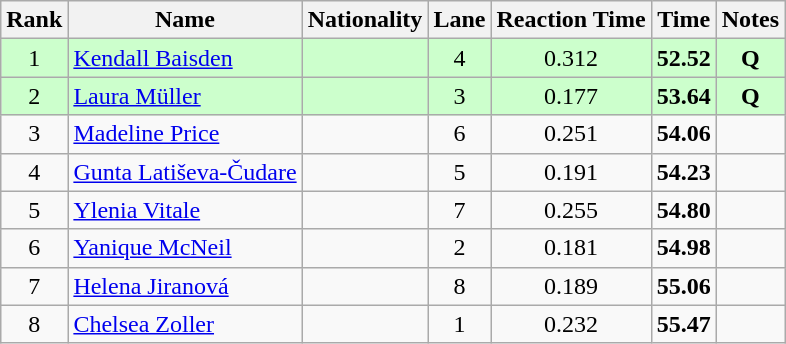<table class="wikitable sortable" style="text-align:center">
<tr>
<th>Rank</th>
<th>Name</th>
<th>Nationality</th>
<th>Lane</th>
<th>Reaction Time</th>
<th>Time</th>
<th>Notes</th>
</tr>
<tr bgcolor=ccffcc>
<td>1</td>
<td align=left><a href='#'>Kendall Baisden</a></td>
<td align=left></td>
<td>4</td>
<td>0.312</td>
<td><strong>52.52</strong></td>
<td><strong>Q</strong></td>
</tr>
<tr bgcolor=ccffcc>
<td>2</td>
<td align=left><a href='#'>Laura Müller</a></td>
<td align=left></td>
<td>3</td>
<td>0.177</td>
<td><strong>53.64</strong></td>
<td><strong>Q</strong></td>
</tr>
<tr>
<td>3</td>
<td align=left><a href='#'>Madeline Price</a></td>
<td align=left></td>
<td>6</td>
<td>0.251</td>
<td><strong>54.06</strong></td>
<td></td>
</tr>
<tr>
<td>4</td>
<td align=left><a href='#'>Gunta Latiševa-Čudare</a></td>
<td align=left></td>
<td>5</td>
<td>0.191</td>
<td><strong>54.23</strong></td>
<td></td>
</tr>
<tr>
<td>5</td>
<td align=left><a href='#'>Ylenia Vitale</a></td>
<td align=left></td>
<td>7</td>
<td>0.255</td>
<td><strong>54.80</strong></td>
<td></td>
</tr>
<tr>
<td>6</td>
<td align=left><a href='#'>Yanique McNeil</a></td>
<td align=left></td>
<td>2</td>
<td>0.181</td>
<td><strong>54.98</strong></td>
<td></td>
</tr>
<tr>
<td>7</td>
<td align=left><a href='#'>Helena Jiranová</a></td>
<td align=left></td>
<td>8</td>
<td>0.189</td>
<td><strong>55.06</strong></td>
<td></td>
</tr>
<tr>
<td>8</td>
<td align=left><a href='#'>Chelsea Zoller</a></td>
<td align=left></td>
<td>1</td>
<td>0.232</td>
<td><strong>55.47</strong></td>
<td></td>
</tr>
</table>
